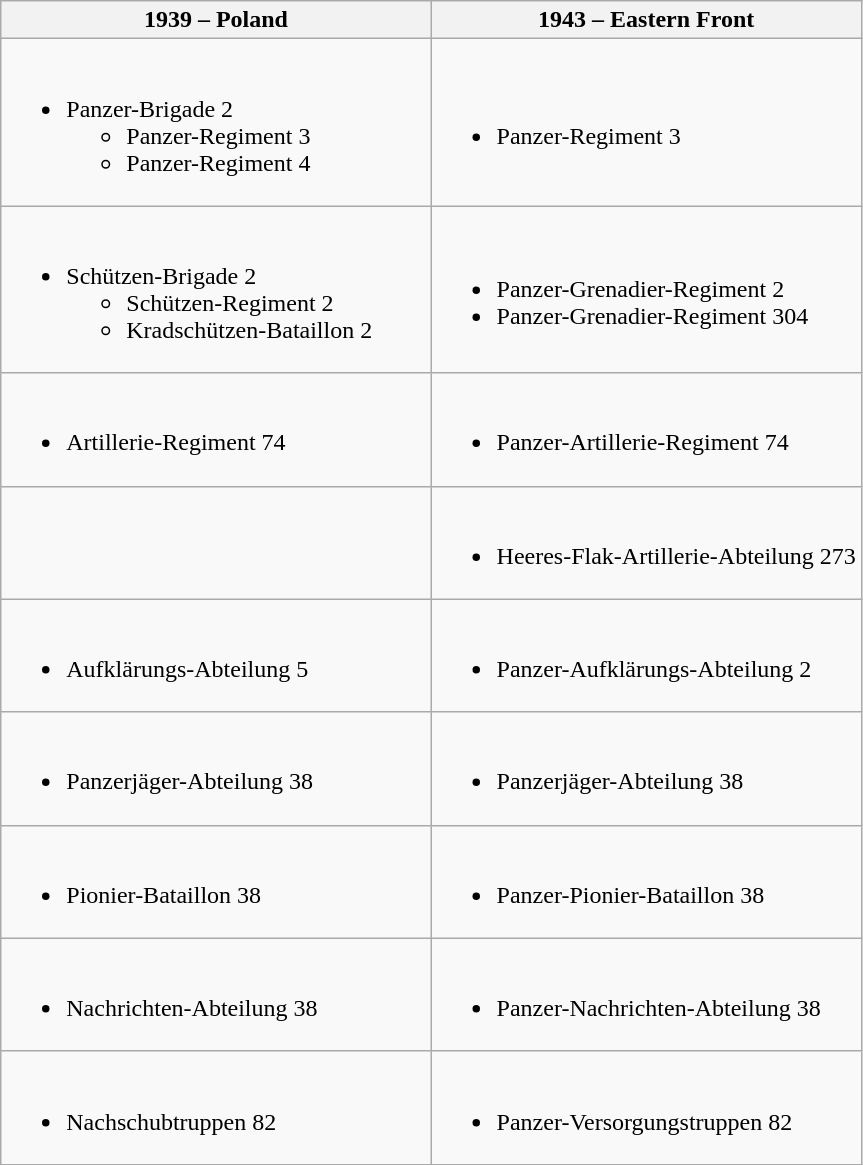<table class="wikitable">
<tr>
<th>1939 – Poland</th>
<th>1943 – Eastern Front</th>
</tr>
<tr>
<td width=50%><br><ul><li>Panzer-Brigade 2<ul><li>Panzer-Regiment 3</li><li>Panzer-Regiment 4</li></ul></li></ul></td>
<td width=50%><br><ul><li>Panzer-Regiment 3</li></ul></td>
</tr>
<tr>
<td><br><ul><li>Schützen-Brigade 2<ul><li>Schützen-Regiment 2</li><li>Kradschützen-Bataillon 2</li></ul></li></ul></td>
<td><br><ul><li>Panzer-Grenadier-Regiment 2</li><li>Panzer-Grenadier-Regiment 304</li></ul></td>
</tr>
<tr>
<td><br><ul><li>Artillerie-Regiment 74</li></ul></td>
<td><br><ul><li>Panzer-Artillerie-Regiment 74</li></ul></td>
</tr>
<tr>
<td></td>
<td><br><ul><li>Heeres-Flak-Artillerie-Abteilung 273</li></ul></td>
</tr>
<tr>
<td><br><ul><li>Aufklärungs-Abteilung 5</li></ul></td>
<td><br><ul><li>Panzer-Aufklärungs-Abteilung 2</li></ul></td>
</tr>
<tr>
<td><br><ul><li>Panzerjäger-Abteilung 38</li></ul></td>
<td><br><ul><li>Panzerjäger-Abteilung 38</li></ul></td>
</tr>
<tr>
<td><br><ul><li>Pionier-Bataillon 38</li></ul></td>
<td><br><ul><li>Panzer-Pionier-Bataillon 38</li></ul></td>
</tr>
<tr>
<td><br><ul><li>Nachrichten-Abteilung 38</li></ul></td>
<td><br><ul><li>Panzer-Nachrichten-Abteilung 38</li></ul></td>
</tr>
<tr>
<td><br><ul><li>Nachschubtruppen 82</li></ul></td>
<td><br><ul><li>Panzer-Versorgungstruppen 82</li></ul></td>
</tr>
</table>
